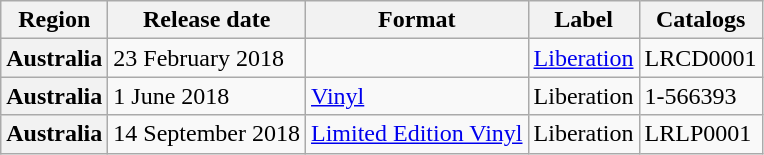<table class="wikitable plainrowheaders">
<tr>
<th>Region</th>
<th>Release date</th>
<th>Format</th>
<th>Label</th>
<th>Catalogs</th>
</tr>
<tr>
<th scope="row">Australia</th>
<td>23 February 2018</td>
<td></td>
<td><a href='#'>Liberation</a></td>
<td>LRCD0001</td>
</tr>
<tr>
<th scope="row">Australia</th>
<td>1 June 2018</td>
<td><a href='#'>Vinyl</a></td>
<td>Liberation</td>
<td>1-566393</td>
</tr>
<tr>
<th scope="row">Australia</th>
<td>14 September 2018</td>
<td><a href='#'>Limited Edition Vinyl</a></td>
<td>Liberation</td>
<td>LRLP0001</td>
</tr>
</table>
